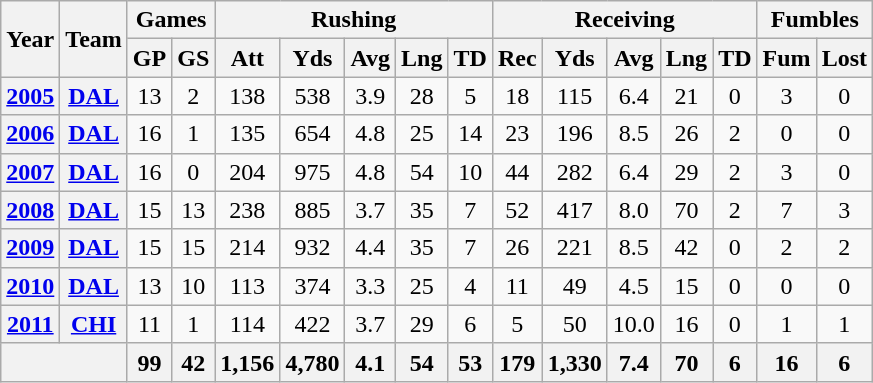<table class=wikitable style="text-align:center;">
<tr>
<th rowspan="2">Year</th>
<th rowspan="2">Team</th>
<th colspan="2">Games</th>
<th colspan="5">Rushing</th>
<th colspan="5">Receiving</th>
<th colspan="2">Fumbles</th>
</tr>
<tr>
<th>GP</th>
<th>GS</th>
<th>Att</th>
<th>Yds</th>
<th>Avg</th>
<th>Lng</th>
<th>TD</th>
<th>Rec</th>
<th>Yds</th>
<th>Avg</th>
<th>Lng</th>
<th>TD</th>
<th>Fum</th>
<th>Lost</th>
</tr>
<tr>
<th><a href='#'>2005</a></th>
<th><a href='#'>DAL</a></th>
<td>13</td>
<td>2</td>
<td>138</td>
<td>538</td>
<td>3.9</td>
<td>28</td>
<td>5</td>
<td>18</td>
<td>115</td>
<td>6.4</td>
<td>21</td>
<td>0</td>
<td>3</td>
<td>0</td>
</tr>
<tr>
<th><a href='#'>2006</a></th>
<th><a href='#'>DAL</a></th>
<td>16</td>
<td>1</td>
<td>135</td>
<td>654</td>
<td>4.8</td>
<td>25</td>
<td>14</td>
<td>23</td>
<td>196</td>
<td>8.5</td>
<td>26</td>
<td>2</td>
<td>0</td>
<td>0</td>
</tr>
<tr>
<th><a href='#'>2007</a></th>
<th><a href='#'>DAL</a></th>
<td>16</td>
<td>0</td>
<td>204</td>
<td>975</td>
<td>4.8</td>
<td>54</td>
<td>10</td>
<td>44</td>
<td>282</td>
<td>6.4</td>
<td>29</td>
<td>2</td>
<td>3</td>
<td>0</td>
</tr>
<tr>
<th><a href='#'>2008</a></th>
<th><a href='#'>DAL</a></th>
<td>15</td>
<td>13</td>
<td>238</td>
<td>885</td>
<td>3.7</td>
<td>35</td>
<td>7</td>
<td>52</td>
<td>417</td>
<td>8.0</td>
<td>70</td>
<td>2</td>
<td>7</td>
<td>3</td>
</tr>
<tr>
<th><a href='#'>2009</a></th>
<th><a href='#'>DAL</a></th>
<td>15</td>
<td>15</td>
<td>214</td>
<td>932</td>
<td>4.4</td>
<td>35</td>
<td>7</td>
<td>26</td>
<td>221</td>
<td>8.5</td>
<td>42</td>
<td>0</td>
<td>2</td>
<td>2</td>
</tr>
<tr>
<th><a href='#'>2010</a></th>
<th><a href='#'>DAL</a></th>
<td>13</td>
<td>10</td>
<td>113</td>
<td>374</td>
<td>3.3</td>
<td>25</td>
<td>4</td>
<td>11</td>
<td>49</td>
<td>4.5</td>
<td>15</td>
<td>0</td>
<td>0</td>
<td>0</td>
</tr>
<tr>
<th><a href='#'>2011</a></th>
<th><a href='#'>CHI</a></th>
<td>11</td>
<td>1</td>
<td>114</td>
<td>422</td>
<td>3.7</td>
<td>29</td>
<td>6</td>
<td>5</td>
<td>50</td>
<td>10.0</td>
<td>16</td>
<td>0</td>
<td>1</td>
<td>1</td>
</tr>
<tr>
<th colspan="2"></th>
<th>99</th>
<th>42</th>
<th>1,156</th>
<th>4,780</th>
<th>4.1</th>
<th>54</th>
<th>53</th>
<th>179</th>
<th>1,330</th>
<th>7.4</th>
<th>70</th>
<th>6</th>
<th>16</th>
<th>6</th>
</tr>
</table>
